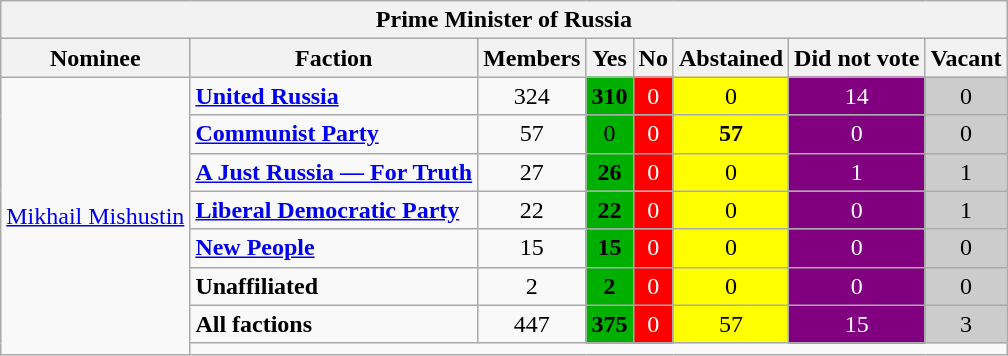<table class="wikitable collapsible">
<tr>
<th colspan="8">Prime Minister of Russia</th>
</tr>
<tr>
<th>Nominee</th>
<th>Faction</th>
<th>Members</th>
<th><strong>Yes</strong></th>
<th>No</th>
<th>Abstained</th>
<th>Did not vote</th>
<th>Vacant</th>
</tr>
<tr ---->
<td rowspan=8><a href='#'>Mikhail Mishustin</a></td>
<td><strong><a href='#'>United Russia</a></strong></td>
<td style="text-align:center;">324</td>
<td style="text-align:center;background-color:#00B000;"><strong>310</strong></td>
<td style="text-align:center;background-color:red;color:white;">0</td>
<td style="text-align:center;background-color:yellow;">0</td>
<td style="text-align:center;background-color:purple;color:white;">14</td>
<td style="text-align:center;background-color:#cccccc;">0</td>
</tr>
<tr ---->
<td><strong><a href='#'>Communist Party</a></strong></td>
<td style="text-align:center;">57</td>
<td style="text-align:center;background-color:#00B000;">0</td>
<td style="text-align:center;background-color:red;color:white;">0</td>
<td style="text-align:center;background-color:yellow;"><strong>57</strong></td>
<td style="text-align:center;background-color:purple;color:white;">0</td>
<td style="text-align:center;background-color:#cccccc;">0</td>
</tr>
<tr ---->
<td><strong><a href='#'>A Just Russia — For Truth</a></strong></td>
<td style="text-align:center;">27</td>
<td style="text-align:center;background-color:#00B000;"><strong>26</strong></td>
<td style="text-align:center;background-color:red;color:white;">0</td>
<td style="text-align:center;background-color:yellow;">0</td>
<td style="text-align:center;background-color:purple;color:white;">1</td>
<td style="text-align:center;background-color:#cccccc;">1</td>
</tr>
<tr ---->
<td><strong><a href='#'>Liberal Democratic Party</a></strong></td>
<td style="text-align:center;">22</td>
<td style="text-align:center;background-color:#00B000;"><strong>22</strong></td>
<td style="text-align:center;background-color:red;color:white;">0</td>
<td style="text-align:center;background-color:yellow;">0</td>
<td style="text-align:center;background-color:purple;color:white;">0</td>
<td style="text-align:center;background-color:#cccccc;">1</td>
</tr>
<tr ---->
<td><strong><a href='#'>New People</a></strong></td>
<td style="text-align:center;">15</td>
<td style="text-align:center;background-color:#00B000;"><strong>15</strong></td>
<td style="text-align:center;background-color:red;color:white;">0</td>
<td style="text-align:center;background-color:yellow;">0</td>
<td style="text-align:center;background-color:purple;color:white;">0</td>
<td style="text-align:center;background-color:#cccccc;">0</td>
</tr>
<tr ---->
<td><strong>Unaffiliated</strong></td>
<td style="text-align:center;">2</td>
<td style="text-align:center;background-color:#00B000;"><strong>2</strong></td>
<td style="text-align:center;background-color:red;color:white;">0</td>
<td style="text-align:center;background-color:yellow;">0</td>
<td style="text-align:center;background-color:purple;color:white;">0</td>
<td style="text-align:center;background-color:#cccccc;">0</td>
</tr>
<tr ---->
<td><strong>All factions</strong></td>
<td style="text-align:center;">447</td>
<td style="text-align:center;background-color:#00B000;"><strong>375</strong></td>
<td style="text-align:center;background-color:red;color:white;">0</td>
<td style="text-align:center;background-color:yellow;">57</td>
<td style="text-align:center;background-color:purple;color:white;">15</td>
<td style="text-align:center;background-color:#cccccc;">3</td>
</tr>
<tr ---->
<td colspan=7></td>
</tr>
</table>
